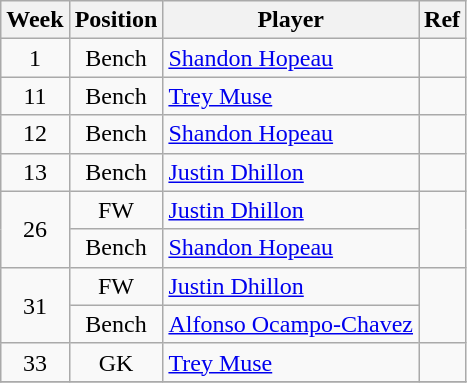<table class=wikitable>
<tr>
<th>Week</th>
<th>Position</th>
<th>Player</th>
<th>Ref</th>
</tr>
<tr>
<td align=center>1</td>
<td align=center>Bench</td>
<td> <a href='#'>Shandon Hopeau</a></td>
<td></td>
</tr>
<tr>
<td align=center>11</td>
<td align=center>Bench</td>
<td> <a href='#'>Trey Muse</a></td>
<td></td>
</tr>
<tr>
<td align=center>12</td>
<td align=center>Bench</td>
<td> <a href='#'>Shandon Hopeau</a></td>
<td></td>
</tr>
<tr>
<td align=center>13</td>
<td align=center>Bench</td>
<td> <a href='#'>Justin Dhillon</a></td>
<td></td>
</tr>
<tr>
<td align=center rowspan="2">26</td>
<td align=center>FW</td>
<td> <a href='#'>Justin Dhillon</a></td>
<td rowspan="2"></td>
</tr>
<tr>
<td align=center>Bench</td>
<td> <a href='#'>Shandon Hopeau</a></td>
</tr>
<tr>
<td align=center rowspan="2">31</td>
<td align=center>FW</td>
<td> <a href='#'>Justin Dhillon</a></td>
<td rowspan="2"></td>
</tr>
<tr>
<td align=center>Bench</td>
<td> <a href='#'>Alfonso Ocampo-Chavez</a></td>
</tr>
<tr>
<td align=center>33</td>
<td align=center>GK</td>
<td> <a href='#'>Trey Muse</a></td>
<td></td>
</tr>
<tr>
</tr>
</table>
